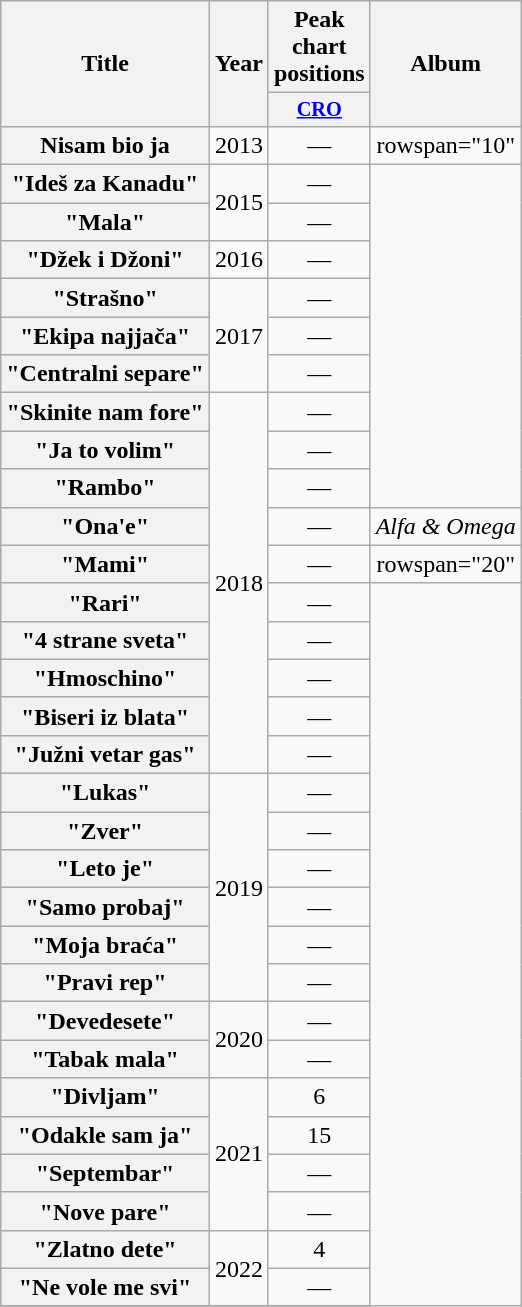<table class="wikitable plainrowheaders" style="text-align:center;">
<tr>
<th scope="col" rowspan="2">Title</th>
<th scope="col" rowspan="2">Year</th>
<th scope="col" colspan="1">Peak chart positions</th>
<th scope="col" rowspan="2">Album</th>
</tr>
<tr>
<th scope="col" style="width:3em; font-size:85%;"><a href='#'>CRO</a><br></th>
</tr>
<tr>
<th scope="row">Nisam bio ja</th>
<td rowspan="1">2013</td>
<td>—</td>
<td>rowspan="10" </td>
</tr>
<tr>
<th scope="row">"Ideš za Kanadu"<br></th>
<td rowspan="2">2015</td>
<td>—</td>
</tr>
<tr>
<th scope="row">"Mala"<br></th>
<td>—</td>
</tr>
<tr>
<th scope="row">"Džek i Džoni"<br></th>
<td rowspan="1">2016</td>
<td>—</td>
</tr>
<tr>
<th scope="row">"Strašno"</th>
<td rowspan="3">2017</td>
<td>—</td>
</tr>
<tr>
<th scope="row">"Ekipa najjača"<br></th>
<td>—</td>
</tr>
<tr>
<th scope="row">"Centralni separe"<br></th>
<td>—</td>
</tr>
<tr>
<th scope="row">"Skinite nam fore"</th>
<td rowspan="10">2018</td>
<td>—</td>
</tr>
<tr>
<th scope="row">"Ja to volim"<br></th>
<td>—</td>
</tr>
<tr>
<th scope="row">"Rambo"</th>
<td>—</td>
</tr>
<tr>
<th scope="row">"Ona'e"<br></th>
<td>—</td>
<td><em>Alfa & Omega</em></td>
</tr>
<tr>
<th scope="row">"Mami"</th>
<td>—</td>
<td>rowspan="20" </td>
</tr>
<tr>
<th scope="row">"Rari"<br></th>
<td>—</td>
</tr>
<tr>
<th scope="row">"4 strane sveta"<br></th>
<td>—</td>
</tr>
<tr>
<th scope="row">"Hmoschino"</th>
<td>—</td>
</tr>
<tr>
<th scope="row">"Biseri iz blata"</th>
<td>—</td>
</tr>
<tr>
<th scope="row">"Južni vetar gas"<br></th>
<td>—</td>
</tr>
<tr>
<th scope="row">"Lukas"</th>
<td rowspan="6">2019</td>
<td>—</td>
</tr>
<tr>
<th scope="row">"Zver"</th>
<td>—</td>
</tr>
<tr>
<th scope="row">"Leto je"</th>
<td>—</td>
</tr>
<tr>
<th scope="row">"Samo probaj"</th>
<td>—</td>
</tr>
<tr>
<th scope="row">"Moja braća"</th>
<td>—</td>
</tr>
<tr>
<th scope="row">"Pravi rep"</th>
<td>—</td>
</tr>
<tr>
<th scope="row">"Devedesete"</th>
<td rowspan="2">2020</td>
<td>—</td>
</tr>
<tr>
<th scope="row">"Tabak mala"</th>
<td>—</td>
</tr>
<tr>
<th scope="row">"Divljam"<br></th>
<td rowspan="4">2021</td>
<td>6</td>
</tr>
<tr>
<th scope="row">"Odakle sam ja"<br></th>
<td>15</td>
</tr>
<tr>
<th scope="row">"Septembar"</th>
<td>—</td>
</tr>
<tr>
<th scope="row">"Nove pare"<br></th>
<td>—</td>
</tr>
<tr>
<th scope="row">"Zlatno dete"</th>
<td rowspan="2">2022</td>
<td>4</td>
</tr>
<tr>
<th scope="row">"Ne vole me svi"<br></th>
<td>—</td>
</tr>
<tr>
</tr>
</table>
